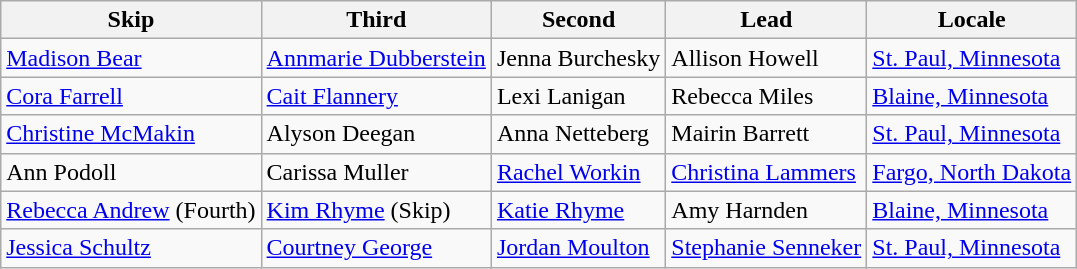<table class=wikitable>
<tr>
<th>Skip</th>
<th>Third</th>
<th>Second</th>
<th>Lead</th>
<th>Locale</th>
</tr>
<tr>
<td><a href='#'>Madison Bear</a></td>
<td><a href='#'>Annmarie Dubberstein</a></td>
<td>Jenna Burchesky</td>
<td>Allison Howell</td>
<td> <a href='#'>St. Paul, Minnesota</a></td>
</tr>
<tr>
<td><a href='#'>Cora Farrell</a></td>
<td><a href='#'>Cait Flannery</a></td>
<td>Lexi Lanigan</td>
<td>Rebecca Miles</td>
<td> <a href='#'>Blaine, Minnesota</a></td>
</tr>
<tr>
<td><a href='#'>Christine McMakin</a></td>
<td>Alyson Deegan</td>
<td>Anna Netteberg</td>
<td>Mairin Barrett</td>
<td> <a href='#'>St. Paul, Minnesota</a></td>
</tr>
<tr>
<td>Ann Podoll</td>
<td>Carissa Muller</td>
<td><a href='#'>Rachel Workin</a></td>
<td><a href='#'>Christina Lammers</a></td>
<td> <a href='#'>Fargo, North Dakota</a></td>
</tr>
<tr>
<td><a href='#'>Rebecca Andrew</a> (Fourth)</td>
<td><a href='#'>Kim Rhyme</a> (Skip)</td>
<td><a href='#'>Katie Rhyme</a></td>
<td>Amy Harnden</td>
<td> <a href='#'>Blaine, Minnesota</a></td>
</tr>
<tr>
<td><a href='#'>Jessica Schultz</a></td>
<td><a href='#'>Courtney George</a></td>
<td><a href='#'>Jordan Moulton</a></td>
<td><a href='#'>Stephanie Senneker</a></td>
<td> <a href='#'>St. Paul, Minnesota</a></td>
</tr>
</table>
